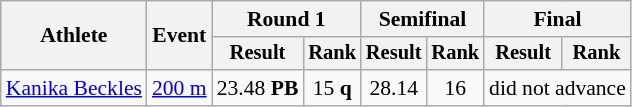<table class=wikitable style="font-size:90%">
<tr>
<th rowspan="2">Athlete</th>
<th rowspan="2">Event</th>
<th colspan="2">Round 1</th>
<th colspan="2">Semifinal</th>
<th colspan="2">Final</th>
</tr>
<tr style="font-size:95%">
<th>Result</th>
<th>Rank</th>
<th>Result</th>
<th>Rank</th>
<th>Result</th>
<th>Rank</th>
</tr>
<tr align=center>
<td align=left><a href='#'>Kanika Beckles</a></td>
<td align=left><a href='#'>200 m</a></td>
<td>23.48 <strong>PB</strong></td>
<td>15 <strong>q</strong></td>
<td>28.14</td>
<td>16</td>
<td colspan=2>did not advance</td>
</tr>
</table>
